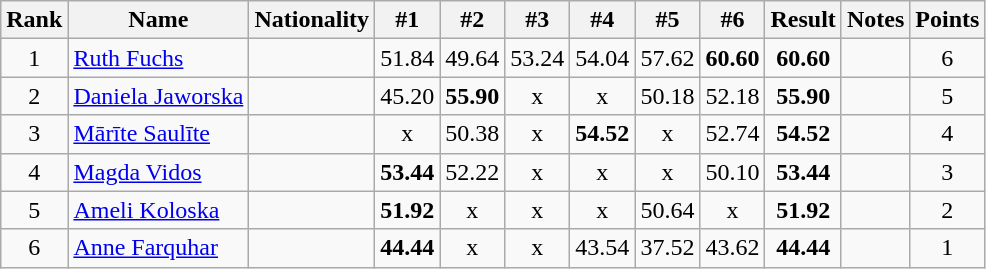<table class="wikitable sortable" style="text-align:center">
<tr>
<th>Rank</th>
<th>Name</th>
<th>Nationality</th>
<th>#1</th>
<th>#2</th>
<th>#3</th>
<th>#4</th>
<th>#5</th>
<th>#6</th>
<th>Result</th>
<th>Notes</th>
<th>Points</th>
</tr>
<tr>
<td>1</td>
<td align=left><a href='#'>Ruth Fuchs</a></td>
<td align=left></td>
<td>51.84</td>
<td>49.64</td>
<td>53.24</td>
<td>54.04</td>
<td>57.62</td>
<td><strong>60.60</strong></td>
<td><strong>60.60</strong></td>
<td></td>
<td>6</td>
</tr>
<tr>
<td>2</td>
<td align=left><a href='#'>Daniela Jaworska</a></td>
<td align=left></td>
<td>45.20</td>
<td><strong>55.90</strong></td>
<td>x</td>
<td>x</td>
<td>50.18</td>
<td>52.18</td>
<td><strong>55.90</strong></td>
<td></td>
<td>5</td>
</tr>
<tr>
<td>3</td>
<td align=left><a href='#'>Mārīte Saulīte</a></td>
<td align=left></td>
<td>x</td>
<td>50.38</td>
<td>x</td>
<td><strong>54.52</strong></td>
<td>x</td>
<td>52.74</td>
<td><strong>54.52</strong></td>
<td></td>
<td>4</td>
</tr>
<tr>
<td>4</td>
<td align=left><a href='#'>Magda Vidos</a></td>
<td align=left></td>
<td><strong>53.44</strong></td>
<td>52.22</td>
<td>x</td>
<td>x</td>
<td>x</td>
<td>50.10</td>
<td><strong>53.44</strong></td>
<td></td>
<td>3</td>
</tr>
<tr>
<td>5</td>
<td align=left><a href='#'>Ameli Koloska</a></td>
<td align=left></td>
<td><strong>51.92</strong></td>
<td>x</td>
<td>x</td>
<td>x</td>
<td>50.64</td>
<td>x</td>
<td><strong>51.92</strong></td>
<td></td>
<td>2</td>
</tr>
<tr>
<td>6</td>
<td align=left><a href='#'>Anne Farquhar</a></td>
<td align=left></td>
<td><strong>44.44</strong></td>
<td>x</td>
<td>x</td>
<td>43.54</td>
<td>37.52</td>
<td>43.62</td>
<td><strong>44.44</strong></td>
<td></td>
<td>1</td>
</tr>
</table>
